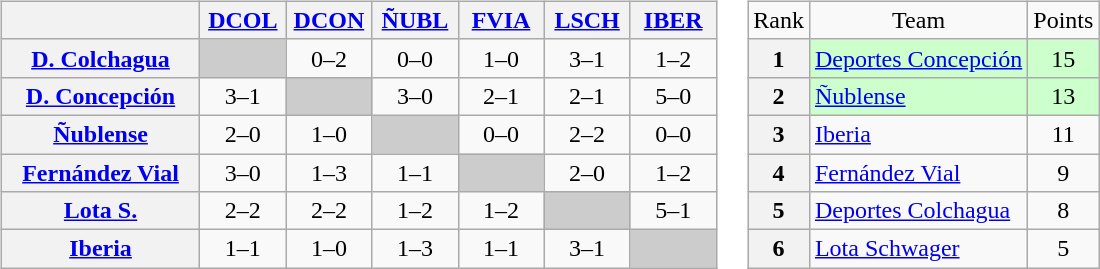<table>
<tr>
<td><br><table class="wikitable" style="text-align:center">
<tr>
<th width="125"> </th>
<th width="50"><a href='#'>DCOL</a></th>
<th width="50"><a href='#'>DCON</a></th>
<th width="50"><a href='#'>ÑUBL</a></th>
<th width="50"><a href='#'>FVIA</a></th>
<th width="50"><a href='#'>LSCH</a></th>
<th width="50"><a href='#'>IBER</a></th>
</tr>
<tr>
<th><a href='#'>D. Colchagua</a></th>
<td bgcolor="#CCCCCC"></td>
<td>0–2</td>
<td>0–0</td>
<td>1–0</td>
<td>3–1</td>
<td>1–2</td>
</tr>
<tr>
<th><a href='#'>D. Concepción</a></th>
<td>3–1</td>
<td bgcolor="#CCCCCC"></td>
<td>3–0</td>
<td>2–1</td>
<td>2–1</td>
<td>5–0</td>
</tr>
<tr>
<th><a href='#'>Ñublense</a></th>
<td>2–0</td>
<td>1–0</td>
<td bgcolor="#CCCCCC"></td>
<td>0–0</td>
<td>2–2</td>
<td>0–0</td>
</tr>
<tr>
<th><a href='#'>Fernández Vial</a></th>
<td>3–0</td>
<td>1–3</td>
<td>1–1</td>
<td bgcolor="#CCCCCC"></td>
<td>2–0</td>
<td>1–2</td>
</tr>
<tr>
<th><a href='#'>Lota S.</a></th>
<td>2–2</td>
<td>2–2</td>
<td>1–2</td>
<td>1–2</td>
<td bgcolor="#CCCCCC"></td>
<td>5–1</td>
</tr>
<tr>
<th><a href='#'>Iberia</a></th>
<td>1–1</td>
<td>1–0</td>
<td>1–3</td>
<td>1–1</td>
<td>3–1</td>
<td bgcolor="#CCCCCC"></td>
</tr>
</table>
</td>
<td><br><table class="wikitable" style="text-align: center;">
<tr>
<td>Rank</td>
<td>Team</td>
<td>Points</td>
</tr>
<tr bgcolor=#ccffcc>
<th>1</th>
<td style="text-align: left;"><a href='#'>Deportes Concepción</a></td>
<td>15</td>
</tr>
<tr bgcolor=#ccffcc>
<th>2</th>
<td style="text-align: left;"><a href='#'>Ñublense</a></td>
<td>13</td>
</tr>
<tr>
<th>3</th>
<td style="text-align: left;"><a href='#'>Iberia</a></td>
<td>11</td>
</tr>
<tr>
<th>4</th>
<td style="text-align: left;"><a href='#'>Fernández Vial</a></td>
<td>9</td>
</tr>
<tr>
<th>5</th>
<td style="text-align: left;"><a href='#'>Deportes Colchagua</a></td>
<td>8</td>
</tr>
<tr>
<th>6</th>
<td style="text-align: left;"><a href='#'>Lota Schwager</a></td>
<td>5</td>
</tr>
</table>
</td>
</tr>
</table>
